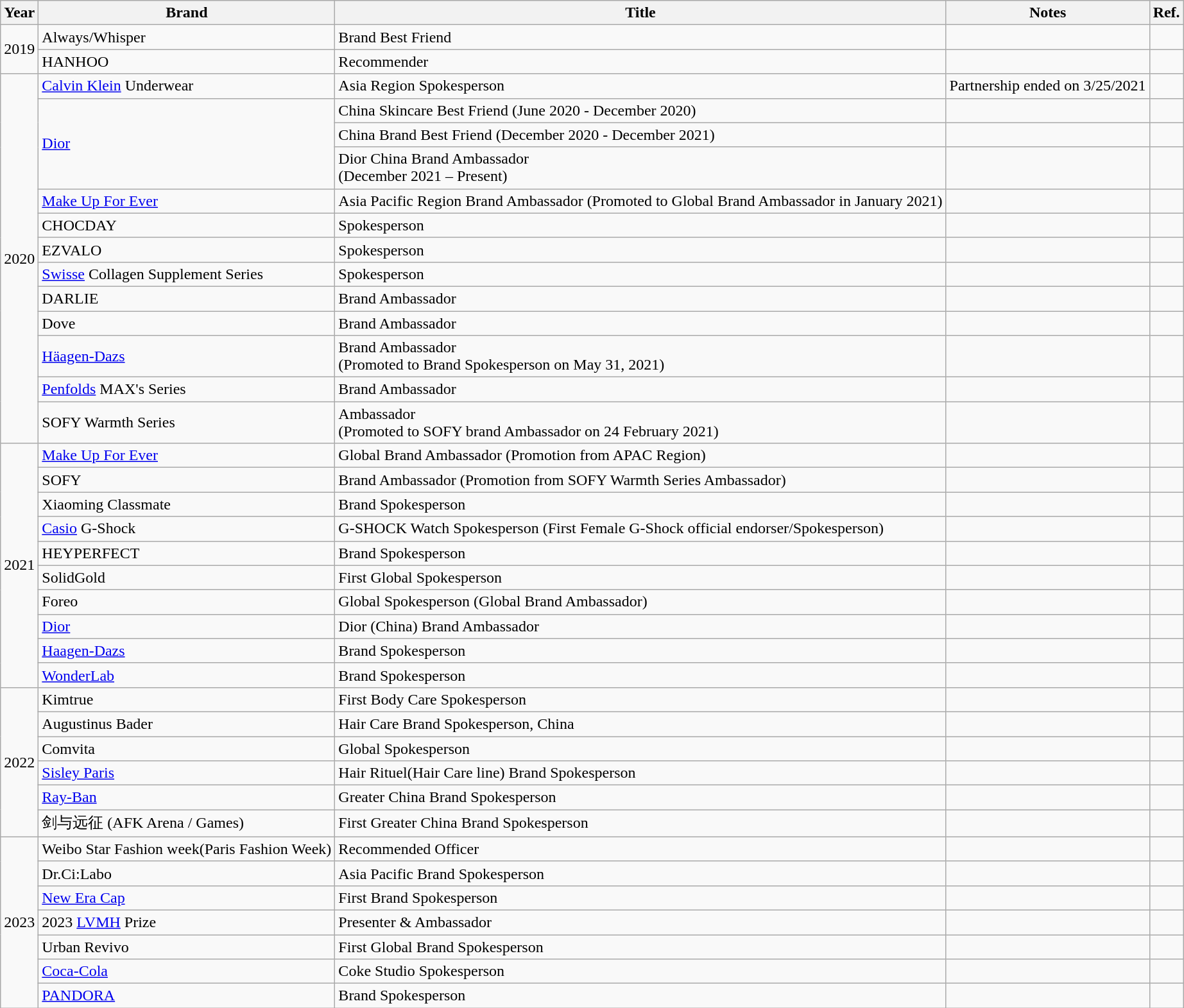<table class="wikitable">
<tr>
<th>Year</th>
<th>Brand</th>
<th>Title</th>
<th>Notes</th>
<th>Ref.</th>
</tr>
<tr>
<td rowspan="2">2019</td>
<td>Always/Whisper</td>
<td>Brand Best Friend</td>
<td></td>
<td></td>
</tr>
<tr>
<td>HANHOO</td>
<td>Recommender</td>
<td></td>
<td></td>
</tr>
<tr>
<td rowspan="13">2020</td>
<td><a href='#'>Calvin Klein</a> Underwear</td>
<td>Asia Region Spokesperson</td>
<td>Partnership ended on 3/25/2021</td>
<td></td>
</tr>
<tr>
<td rowspan="3"><a href='#'>Dior</a></td>
<td>China Skincare Best Friend (June 2020 - December 2020)</td>
<td></td>
<td></td>
</tr>
<tr>
<td>China Brand Best Friend (December 2020 - December 2021)</td>
<td></td>
<td></td>
</tr>
<tr>
<td>Dior China Brand Ambassador<br>(December 2021 – Present)</td>
<td></td>
<td></td>
</tr>
<tr>
<td><a href='#'>Make Up For Ever</a></td>
<td>Asia Pacific Region Brand Ambassador (Promoted to Global Brand Ambassador in January 2021)</td>
<td></td>
<td></td>
</tr>
<tr>
<td>CHOCDAY</td>
<td>Spokesperson</td>
<td></td>
<td></td>
</tr>
<tr>
<td>EZVALO</td>
<td>Spokesperson</td>
<td></td>
<td></td>
</tr>
<tr>
<td><a href='#'>Swisse</a> Collagen Supplement Series</td>
<td>Spokesperson</td>
<td></td>
<td></td>
</tr>
<tr>
<td>DARLIE</td>
<td>Brand Ambassador</td>
<td></td>
<td></td>
</tr>
<tr>
<td>Dove</td>
<td>Brand Ambassador</td>
<td></td>
<td></td>
</tr>
<tr>
<td><a href='#'>Häagen-Dazs</a></td>
<td>Brand Ambassador<br>(Promoted to Brand Spokesperson on May 31, 2021)</td>
<td></td>
<td></td>
</tr>
<tr>
<td><a href='#'>Penfolds</a> MAX's Series</td>
<td>Brand Ambassador</td>
<td></td>
<td></td>
</tr>
<tr>
<td>SOFY Warmth Series</td>
<td>Ambassador<br>(Promoted to SOFY brand Ambassador on 24 February 2021)</td>
<td></td>
<td></td>
</tr>
<tr>
<td rowspan= "10">2021</td>
<td><a href='#'>Make Up For Ever</a></td>
<td>Global Brand Ambassador (Promotion from APAC Region)</td>
<td></td>
<td></td>
</tr>
<tr>
<td>SOFY</td>
<td>Brand Ambassador (Promotion from SOFY Warmth Series Ambassador)</td>
<td></td>
<td></td>
</tr>
<tr>
<td>Xiaoming Classmate</td>
<td>Brand Spokesperson</td>
<td></td>
<td></td>
</tr>
<tr>
<td><a href='#'>Casio</a> G-Shock</td>
<td>G-SHOCK Watch Spokesperson (First Female G-Shock official endorser/Spokesperson)</td>
<td></td>
<td></td>
</tr>
<tr>
<td>HEYPERFECT</td>
<td>Brand Spokesperson</td>
<td></td>
<td></td>
</tr>
<tr>
<td>SolidGold</td>
<td>First Global Spokesperson</td>
<td></td>
<td></td>
</tr>
<tr>
<td>Foreo</td>
<td>Global Spokesperson (Global Brand Ambassador)</td>
<td></td>
<td></td>
</tr>
<tr>
<td><a href='#'>Dior</a></td>
<td>Dior (China) Brand Ambassador</td>
<td></td>
<td></td>
</tr>
<tr>
<td><a href='#'>Haagen-Dazs</a></td>
<td>Brand Spokesperson</td>
<td></td>
<td></td>
</tr>
<tr>
<td><a href='#'>WonderLab</a></td>
<td>Brand Spokesperson</td>
<td></td>
<td></td>
</tr>
<tr>
<td rowspan= "6">2022</td>
<td>Kimtrue</td>
<td>First Body Care Spokesperson</td>
<td></td>
<td></td>
</tr>
<tr>
<td>Augustinus Bader</td>
<td>Hair Care Brand Spokesperson, China</td>
<td></td>
<td></td>
</tr>
<tr>
<td>Comvita</td>
<td>Global Spokesperson</td>
<td></td>
<td></td>
</tr>
<tr>
<td><a href='#'>Sisley Paris</a></td>
<td>Hair Rituel(Hair Care line) Brand Spokesperson</td>
<td></td>
<td></td>
</tr>
<tr>
<td><a href='#'>Ray-Ban</a></td>
<td>Greater China Brand Spokesperson</td>
<td></td>
<td></td>
</tr>
<tr>
<td>剑与远征 (AFK Arena / Games)</td>
<td>First Greater China Brand Spokesperson</td>
<td></td>
<td></td>
</tr>
<tr>
<td rowspan= "7">2023</td>
<td>Weibo Star Fashion week(Paris Fashion Week)</td>
<td>Recommended Officer</td>
<td></td>
<td></td>
</tr>
<tr>
<td>Dr.Ci:Labo</td>
<td>Asia Pacific Brand Spokesperson</td>
<td></td>
<td></td>
</tr>
<tr>
<td><a href='#'>New Era Cap</a></td>
<td>First Brand Spokesperson</td>
<td></td>
<td></td>
</tr>
<tr>
<td>2023 <a href='#'>LVMH</a> Prize</td>
<td>Presenter & Ambassador</td>
<td></td>
<td></td>
</tr>
<tr>
<td>Urban Revivo</td>
<td>First Global Brand Spokesperson</td>
<td></td>
<td></td>
</tr>
<tr>
<td><a href='#'>Coca-Cola</a></td>
<td>Coke Studio Spokesperson</td>
<td></td>
<td></td>
</tr>
<tr>
<td><a href='#'>PANDORA</a></td>
<td>Brand Spokesperson</td>
<td></td>
<td></td>
</tr>
</table>
